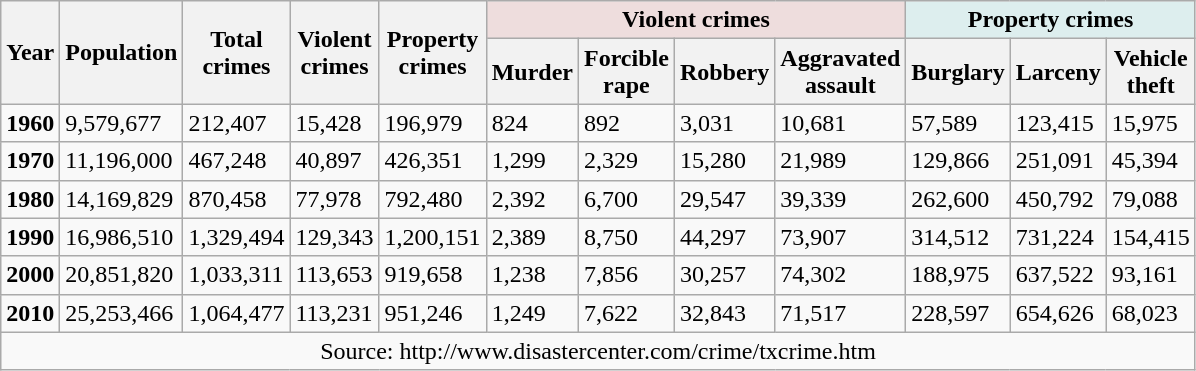<table class="wikitable sortable">
<tr>
<th rowspan=2>Year</th>
<th rowspan=2>Population</th>
<th rowspan=2>Total<br>crimes</th>
<th rowspan=2>Violent<br>crimes</th>
<th rowspan=2>Property<br>crimes</th>
<th colspan=4 style="background: #edd">Violent crimes</th>
<th colspan=3 style="background: #dee">Property crimes</th>
</tr>
<tr>
<th>Murder</th>
<th>Forcible<br>rape</th>
<th>Robbery</th>
<th>Aggravated<br>assault</th>
<th>Burglary</th>
<th>Larceny</th>
<th>Vehicle<br>theft</th>
</tr>
<tr>
<td><strong>1960</strong></td>
<td>9,579,677</td>
<td>212,407</td>
<td>15,428</td>
<td>196,979</td>
<td>824</td>
<td>892</td>
<td>3,031</td>
<td>10,681</td>
<td>57,589</td>
<td>123,415</td>
<td>15,975</td>
</tr>
<tr>
<td><strong>1970</strong></td>
<td>11,196,000</td>
<td>467,248</td>
<td>40,897</td>
<td>426,351</td>
<td>1,299</td>
<td>2,329</td>
<td>15,280</td>
<td>21,989</td>
<td>129,866</td>
<td>251,091</td>
<td>45,394</td>
</tr>
<tr>
<td><strong>1980</strong></td>
<td>14,169,829</td>
<td>870,458</td>
<td>77,978</td>
<td>792,480</td>
<td>2,392</td>
<td>6,700</td>
<td>29,547</td>
<td>39,339</td>
<td>262,600</td>
<td>450,792</td>
<td>79,088</td>
</tr>
<tr>
<td><strong>1990</strong></td>
<td>16,986,510</td>
<td>1,329,494</td>
<td>129,343</td>
<td>1,200,151</td>
<td>2,389</td>
<td>8,750</td>
<td>44,297</td>
<td>73,907</td>
<td>314,512</td>
<td>731,224</td>
<td>154,415</td>
</tr>
<tr>
<td><strong>2000</strong></td>
<td>20,851,820</td>
<td>1,033,311</td>
<td>113,653</td>
<td>919,658</td>
<td>1,238</td>
<td>7,856</td>
<td>30,257</td>
<td>74,302</td>
<td>188,975</td>
<td>637,522</td>
<td>93,161</td>
</tr>
<tr>
<td><strong>2010</strong></td>
<td>25,253,466</td>
<td>1,064,477</td>
<td>113,231</td>
<td>951,246</td>
<td>1,249</td>
<td>7,622</td>
<td>32,843</td>
<td>71,517</td>
<td>228,597</td>
<td>654,626</td>
<td>68,023</td>
</tr>
<tr>
<td colspan=12 align="center">Source: http://www.disastercenter.com/crime/txcrime.htm</td>
</tr>
</table>
